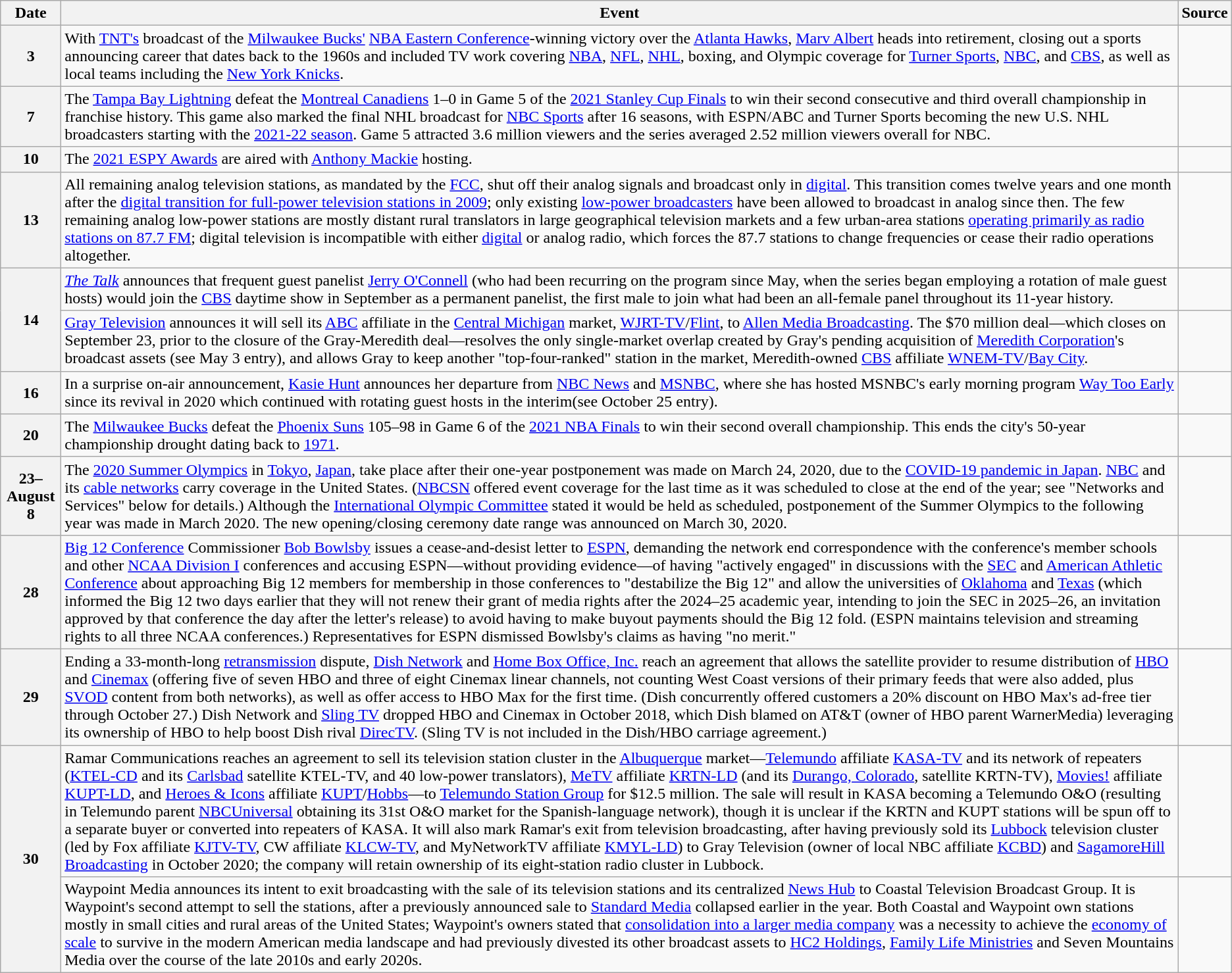<table class="wikitable">
<tr>
<th>Date</th>
<th>Event</th>
<th>Source</th>
</tr>
<tr>
<th>3</th>
<td>With <a href='#'>TNT's</a> broadcast of the <a href='#'>Milwaukee Bucks'</a> <a href='#'>NBA Eastern Conference</a>-winning victory over the <a href='#'>Atlanta Hawks</a>, <a href='#'>Marv Albert</a> heads into retirement, closing out a sports announcing career that dates back to the 1960s and included TV work covering <a href='#'>NBA</a>, <a href='#'>NFL</a>, <a href='#'>NHL</a>, boxing, and Olympic coverage for <a href='#'>Turner Sports</a>, <a href='#'>NBC</a>, and <a href='#'>CBS</a>, as well as local teams including the <a href='#'>New York Knicks</a>.</td>
<td></td>
</tr>
<tr>
<th>7</th>
<td>The <a href='#'>Tampa Bay Lightning</a> defeat the <a href='#'>Montreal Canadiens</a> 1–0 in Game 5 of the <a href='#'>2021 Stanley Cup Finals</a> to win their second consecutive and third overall championship in franchise history. This game also marked the final NHL broadcast for <a href='#'>NBC Sports</a> after 16 seasons, with ESPN/ABC and Turner Sports becoming the new U.S. NHL broadcasters starting with the <a href='#'>2021-22 season</a>. Game 5 attracted 3.6 million viewers and the series averaged 2.52 million viewers overall for NBC.</td>
<td></td>
</tr>
<tr>
<th>10</th>
<td>The <a href='#'>2021 ESPY Awards</a> are aired with <a href='#'>Anthony Mackie</a> hosting.</td>
<td></td>
</tr>
<tr>
<th>13</th>
<td>All remaining analog television stations, as mandated by the <a href='#'>FCC</a>, shut off their analog signals and broadcast only in <a href='#'>digital</a>. This transition comes twelve years and one month after the <a href='#'>digital transition for full-power television stations in 2009</a>; only existing <a href='#'>low-power broadcasters</a> have been allowed to broadcast in analog since then. The few remaining analog low-power stations are mostly distant rural translators in large geographical television markets and a few urban-area stations <a href='#'>operating primarily as radio stations on 87.7 FM</a>; digital television is incompatible with either <a href='#'>digital</a> or analog radio, which forces the 87.7 stations to change frequencies or cease their radio operations altogether.</td>
<td></td>
</tr>
<tr>
<th rowspan=2>14</th>
<td><em><a href='#'>The Talk</a></em> announces that frequent guest panelist <a href='#'>Jerry O'Connell</a> (who had been recurring on the program since May, when the series began employing a rotation of male guest hosts) would join the <a href='#'>CBS</a> daytime show in September as a permanent panelist, the first male to join what had been an all-female panel throughout its 11-year history.</td>
<td></td>
</tr>
<tr>
<td><a href='#'>Gray Television</a> announces it will sell its <a href='#'>ABC</a> affiliate in the <a href='#'>Central Michigan</a> market, <a href='#'>WJRT-TV</a>/<a href='#'>Flint</a>, to <a href='#'>Allen Media Broadcasting</a>. The $70 million deal—which closes on September 23, prior to the closure of the Gray-Meredith deal—resolves the only single-market overlap created by Gray's pending acquisition of <a href='#'>Meredith Corporation</a>'s broadcast assets (see May 3 entry), and allows Gray to keep another "top-four-ranked" station in the market, Meredith-owned <a href='#'>CBS</a> affiliate <a href='#'>WNEM-TV</a>/<a href='#'>Bay City</a>.</td>
<td></td>
</tr>
<tr>
<th>16</th>
<td>In a surprise on-air announcement, <a href='#'>Kasie Hunt</a> announces her departure from <a href='#'>NBC News</a> and <a href='#'>MSNBC</a>, where she has hosted MSNBC's early morning program <a href='#'>Way Too Early</a> since its revival in 2020 which continued with rotating guest hosts in the interim(see October 25 entry).</td>
<td></td>
</tr>
<tr>
<th>20</th>
<td>The <a href='#'>Milwaukee Bucks</a> defeat the <a href='#'>Phoenix Suns</a> 105–98 in Game 6 of the <a href='#'>2021 NBA Finals</a> to win their second overall championship. This ends the city's 50-year championship drought dating back to <a href='#'>1971</a>.</td>
<td></td>
</tr>
<tr>
<th>23–August 8</th>
<td>The <a href='#'>2020 Summer Olympics</a> in <a href='#'>Tokyo</a>, <a href='#'>Japan</a>, take place after their one-year postponement was made on March 24, 2020, due to the <a href='#'>COVID-19 pandemic in Japan</a>. <a href='#'>NBC</a> and its <a href='#'>cable networks</a> carry coverage in the United States. (<a href='#'>NBCSN</a> offered event coverage for the last time as it was scheduled to close at the end of the year; see "Networks and Services" below for details.) Although the <a href='#'>International Olympic Committee</a> stated it would be held as scheduled, postponement of the Summer Olympics to the following year was made in March 2020. The new opening/closing ceremony date range was announced on March 30, 2020.</td>
<td><br></td>
</tr>
<tr>
<th>28</th>
<td><a href='#'>Big 12 Conference</a> Commissioner <a href='#'>Bob Bowlsby</a> issues a cease-and-desist letter to <a href='#'>ESPN</a>, demanding the network end correspondence with the conference's member schools and other <a href='#'>NCAA Division I</a> conferences and accusing ESPN—without providing evidence—of having "actively engaged" in discussions with the <a href='#'>SEC</a> and <a href='#'>American Athletic Conference</a> about approaching Big 12 members for membership in those conferences to "destabilize the Big 12" and allow the universities of <a href='#'>Oklahoma</a> and <a href='#'>Texas</a> (which informed the Big 12 two days earlier that they will not renew their grant of media rights after the 2024–25 academic year, intending to join the SEC in 2025–26, an invitation approved by that conference the day after the letter's release) to avoid having to make buyout payments should the Big 12 fold. (ESPN maintains television and streaming rights to all three NCAA conferences.) Representatives for ESPN dismissed Bowlsby's claims as having "no merit."</td>
<td></td>
</tr>
<tr>
<th>29</th>
<td>Ending a 33-month-long <a href='#'>retransmission</a> dispute, <a href='#'>Dish Network</a> and <a href='#'>Home Box Office, Inc.</a> reach an agreement that allows the satellite provider to resume distribution of <a href='#'>HBO</a> and <a href='#'>Cinemax</a> (offering five of seven HBO and three of eight Cinemax linear channels, not counting West Coast versions of their primary feeds that were also added, plus <a href='#'>SVOD</a> content from both networks), as well as offer access to HBO Max for the first time. (Dish concurrently offered customers a 20% discount on HBO Max's ad-free tier through October 27.) Dish Network and <a href='#'>Sling TV</a> dropped HBO and Cinemax in October 2018, which Dish blamed on AT&T (owner of HBO parent WarnerMedia) leveraging its ownership of HBO to help boost Dish rival <a href='#'>DirecTV</a>. (Sling TV is not included in the Dish/HBO carriage agreement.)</td>
<td></td>
</tr>
<tr>
<th rowspan=2>30</th>
<td>Ramar Communications reaches an agreement to sell its television station cluster in the <a href='#'>Albuquerque</a> market—<a href='#'>Telemundo</a> affiliate <a href='#'>KASA-TV</a> and its network of repeaters (<a href='#'>KTEL-CD</a> and its <a href='#'>Carlsbad</a> satellite KTEL-TV, and 40 low-power translators), <a href='#'>MeTV</a> affiliate <a href='#'>KRTN-LD</a> (and its <a href='#'>Durango, Colorado</a>, satellite KRTN-TV), <a href='#'>Movies!</a> affiliate <a href='#'>KUPT-LD</a>, and <a href='#'>Heroes & Icons</a> affiliate <a href='#'>KUPT</a>/<a href='#'>Hobbs</a>—to <a href='#'>Telemundo Station Group</a> for $12.5 million. The sale will result in KASA becoming a Telemundo O&O (resulting in Telemundo parent <a href='#'>NBCUniversal</a> obtaining its 31st O&O market for the Spanish-language network), though it is unclear if the KRTN and KUPT stations will be spun off to a separate buyer or converted into repeaters of KASA. It will also mark Ramar's exit from television broadcasting, after having previously sold its <a href='#'>Lubbock</a> television cluster (led by Fox affiliate <a href='#'>KJTV-TV</a>, CW affiliate <a href='#'>KLCW-TV</a>, and MyNetworkTV affiliate <a href='#'>KMYL-LD</a>) to Gray Television (owner of local NBC affiliate <a href='#'>KCBD</a>) and <a href='#'>SagamoreHill Broadcasting</a> in October 2020; the company will retain ownership of its eight-station radio cluster in Lubbock.</td>
<td></td>
</tr>
<tr>
<td>Waypoint Media announces its intent to exit broadcasting with the sale of its television stations and its centralized <a href='#'>News Hub</a> to Coastal Television Broadcast Group. It is Waypoint's second attempt to sell the stations, after a previously announced sale to <a href='#'>Standard Media</a> collapsed earlier in the year. Both Coastal and Waypoint own stations mostly in small cities and rural areas of the United States; Waypoint's owners stated that <a href='#'>consolidation into a larger media company</a> was a necessity to achieve the <a href='#'>economy of scale</a> to survive in the modern American media landscape and had previously divested its other broadcast assets to <a href='#'>HC2 Holdings</a>, <a href='#'>Family Life Ministries</a> and Seven Mountains Media over the course of the late 2010s and early 2020s.</td>
<td></td>
</tr>
</table>
